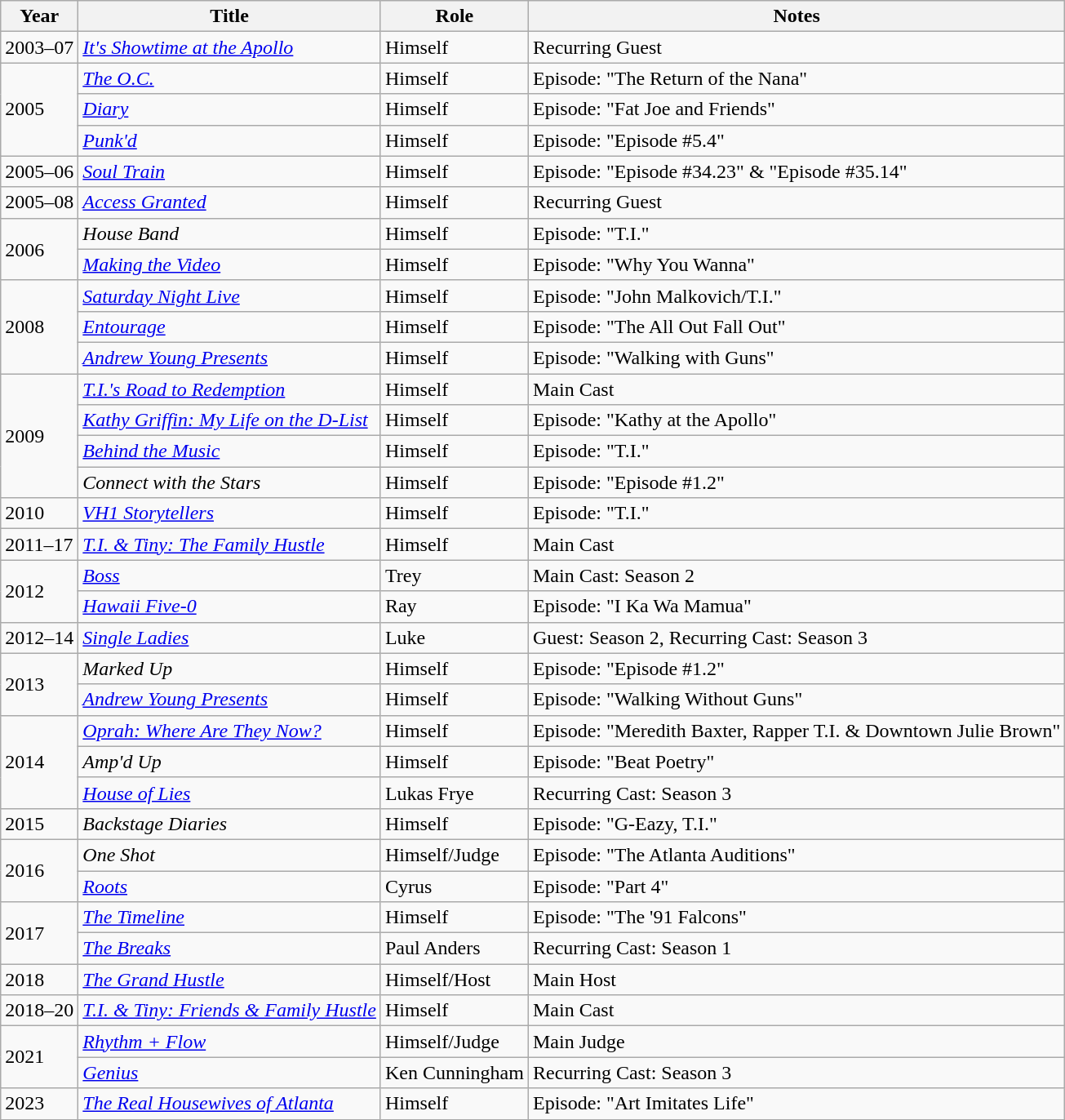<table class="wikitable sortable">
<tr>
<th>Year</th>
<th>Title</th>
<th>Role</th>
<th>Notes</th>
</tr>
<tr>
<td>2003–07</td>
<td><em><a href='#'>It's Showtime at the Apollo</a></em></td>
<td>Himself</td>
<td>Recurring Guest</td>
</tr>
<tr>
<td rowspan="3">2005</td>
<td><em><a href='#'>The O.C.</a></em></td>
<td>Himself</td>
<td>Episode: "The Return of the Nana"</td>
</tr>
<tr>
<td><em><a href='#'>Diary</a></em></td>
<td>Himself</td>
<td>Episode: "Fat Joe and Friends"</td>
</tr>
<tr>
<td><em><a href='#'>Punk'd</a></em></td>
<td>Himself</td>
<td>Episode: "Episode #5.4"</td>
</tr>
<tr>
<td>2005–06</td>
<td><em><a href='#'>Soul Train</a></em></td>
<td>Himself</td>
<td>Episode: "Episode #34.23" & "Episode #35.14"</td>
</tr>
<tr>
<td>2005–08</td>
<td><em><a href='#'>Access Granted</a></em></td>
<td>Himself</td>
<td>Recurring Guest</td>
</tr>
<tr>
<td rowspan="2">2006</td>
<td><em>House Band</em></td>
<td>Himself</td>
<td>Episode: "T.I."</td>
</tr>
<tr>
<td><em><a href='#'>Making the Video</a></em></td>
<td>Himself</td>
<td>Episode: "Why You Wanna"</td>
</tr>
<tr>
<td rowspan="3">2008</td>
<td><em><a href='#'>Saturday Night Live</a></em></td>
<td>Himself</td>
<td>Episode: "John Malkovich/T.I."</td>
</tr>
<tr>
<td><em><a href='#'>Entourage</a></em></td>
<td>Himself</td>
<td>Episode: "The All Out Fall Out"</td>
</tr>
<tr>
<td><em><a href='#'>Andrew Young Presents</a></em></td>
<td>Himself</td>
<td>Episode: "Walking with Guns"</td>
</tr>
<tr>
<td rowspan="4">2009</td>
<td><em><a href='#'>T.I.'s Road to Redemption</a></em></td>
<td>Himself</td>
<td>Main Cast</td>
</tr>
<tr>
<td><em><a href='#'>Kathy Griffin: My Life on the D-List</a></em></td>
<td>Himself</td>
<td>Episode: "Kathy at the Apollo"</td>
</tr>
<tr>
<td><em><a href='#'>Behind the Music</a></em></td>
<td>Himself</td>
<td>Episode: "T.I."</td>
</tr>
<tr>
<td><em>Connect with the Stars</em></td>
<td>Himself</td>
<td>Episode: "Episode #1.2"</td>
</tr>
<tr>
<td>2010</td>
<td><em><a href='#'>VH1 Storytellers</a></em></td>
<td>Himself</td>
<td>Episode: "T.I."</td>
</tr>
<tr>
<td>2011–17</td>
<td><em><a href='#'>T.I. & Tiny: The Family Hustle</a></em></td>
<td>Himself</td>
<td>Main Cast</td>
</tr>
<tr>
<td rowspan="2">2012</td>
<td><em><a href='#'>Boss</a></em></td>
<td>Trey</td>
<td>Main Cast: Season 2</td>
</tr>
<tr>
<td><em><a href='#'>Hawaii Five-0</a></em></td>
<td>Ray</td>
<td>Episode: "I Ka Wa Mamua"</td>
</tr>
<tr>
<td>2012–14</td>
<td><em><a href='#'>Single Ladies</a></em></td>
<td>Luke</td>
<td>Guest: Season 2, Recurring Cast: Season 3</td>
</tr>
<tr>
<td rowspan="2">2013</td>
<td><em>Marked Up</em></td>
<td>Himself</td>
<td>Episode: "Episode #1.2"</td>
</tr>
<tr>
<td><em><a href='#'>Andrew Young Presents</a></em></td>
<td>Himself</td>
<td>Episode: "Walking Without Guns"</td>
</tr>
<tr>
<td rowspan="3">2014</td>
<td><em><a href='#'>Oprah: Where Are They Now?</a></em></td>
<td>Himself</td>
<td>Episode: "Meredith Baxter, Rapper T.I. & Downtown Julie Brown"</td>
</tr>
<tr>
<td><em>Amp'd Up</em></td>
<td>Himself</td>
<td>Episode: "Beat Poetry"</td>
</tr>
<tr>
<td><em><a href='#'>House of Lies</a></em></td>
<td>Lukas Frye</td>
<td>Recurring Cast: Season 3</td>
</tr>
<tr>
<td>2015</td>
<td><em>Backstage Diaries</em></td>
<td>Himself</td>
<td>Episode: "G-Eazy, T.I."</td>
</tr>
<tr>
<td rowspan="2">2016</td>
<td><em>One Shot</em></td>
<td>Himself/Judge</td>
<td>Episode: "The Atlanta Auditions"</td>
</tr>
<tr>
<td><em><a href='#'>Roots</a></em></td>
<td>Cyrus</td>
<td>Episode: "Part 4"</td>
</tr>
<tr>
<td rowspan="2">2017</td>
<td><em><a href='#'>The Timeline</a></em></td>
<td>Himself</td>
<td>Episode: "The '91 Falcons"</td>
</tr>
<tr>
<td><em><a href='#'>The Breaks</a></em></td>
<td>Paul Anders</td>
<td>Recurring Cast: Season 1</td>
</tr>
<tr>
<td>2018</td>
<td><em><a href='#'>The Grand Hustle</a></em></td>
<td>Himself/Host</td>
<td>Main Host</td>
</tr>
<tr>
<td>2018–20</td>
<td><em><a href='#'>T.I. & Tiny: Friends & Family Hustle</a></em></td>
<td>Himself</td>
<td>Main Cast</td>
</tr>
<tr>
<td rowspan="2">2021</td>
<td><em><a href='#'>Rhythm + Flow</a></em></td>
<td>Himself/Judge</td>
<td>Main Judge</td>
</tr>
<tr>
<td><em><a href='#'>Genius</a></em></td>
<td>Ken Cunningham</td>
<td>Recurring Cast: Season 3</td>
</tr>
<tr>
<td>2023</td>
<td><em><a href='#'>The Real Housewives of Atlanta</a></em></td>
<td>Himself</td>
<td>Episode: "Art Imitates Life"</td>
</tr>
</table>
